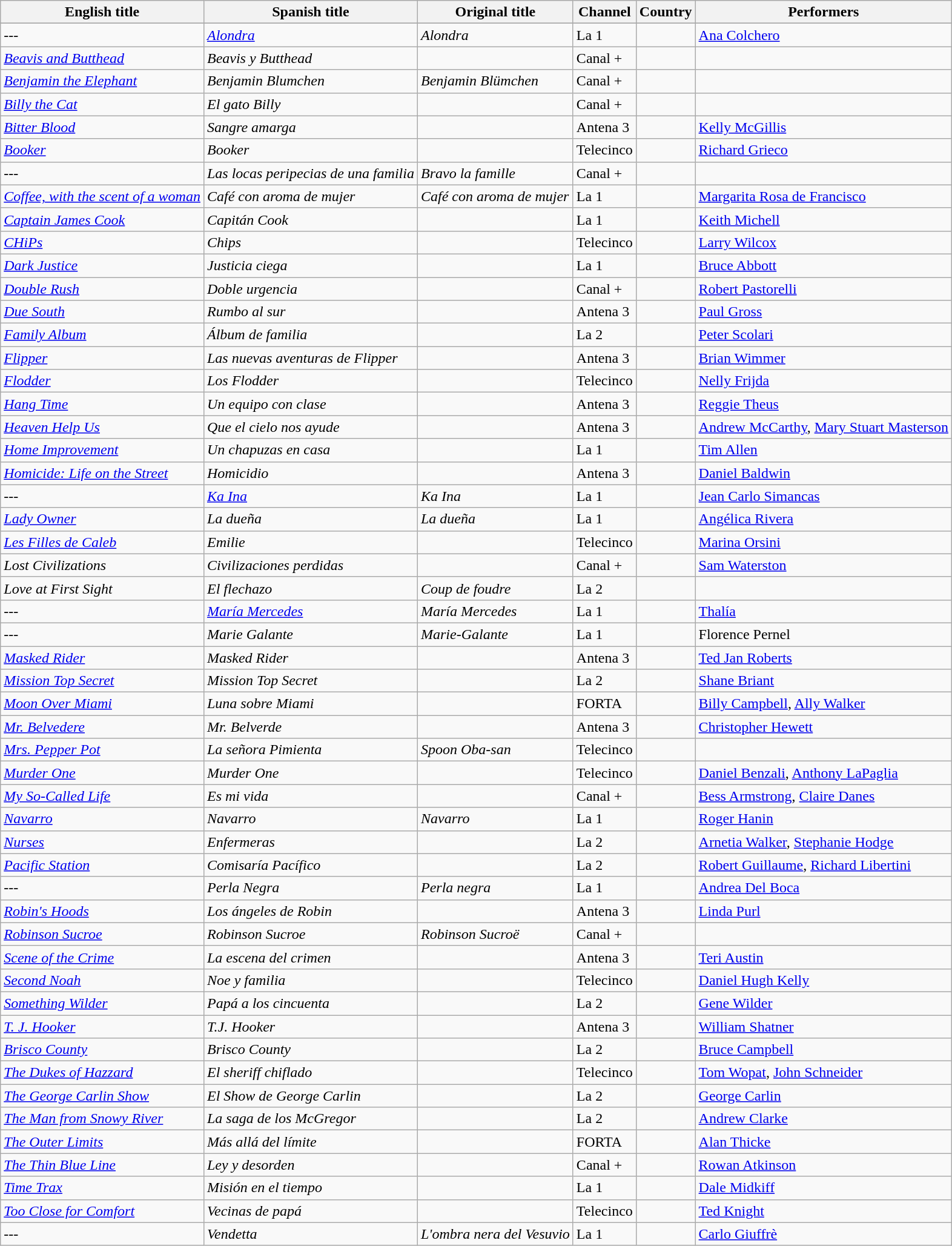<table class="wikitable sortable">
<tr bgcolor="#ececec" valign=top>
<th>English title</th>
<th>Spanish title</th>
<th>Original title</th>
<th>Channel</th>
<th>Country</th>
<th>Performers</th>
</tr>
<tr>
</tr>
<tr>
<td>---</td>
<td><em><a href='#'>Alondra</a></em></td>
<td><em>Alondra</em></td>
<td>La 1</td>
<td></td>
<td><a href='#'>Ana Colchero</a></td>
</tr>
<tr>
<td><em> <a href='#'>Beavis and Butthead</a> </em></td>
<td><em>Beavis y Butthead</em></td>
<td></td>
<td>Canal +</td>
<td></td>
<td></td>
</tr>
<tr>
<td><em> <a href='#'>Benjamin the Elephant</a> </em></td>
<td><em>Benjamin Blumchen</em></td>
<td><em>Benjamin Blümchen</em></td>
<td>Canal +</td>
<td></td>
<td></td>
</tr>
<tr>
<td><em> <a href='#'>Billy the Cat</a> </em></td>
<td><em>El gato Billy</em></td>
<td></td>
<td>Canal +</td>
<td></td>
<td></td>
</tr>
<tr>
<td><em> <a href='#'>Bitter Blood</a> </em></td>
<td><em>Sangre amarga</em></td>
<td></td>
<td>Antena 3</td>
<td></td>
<td><a href='#'>Kelly McGillis</a></td>
</tr>
<tr>
<td><em> <a href='#'>Booker</a> </em></td>
<td><em>Booker</em></td>
<td></td>
<td>Telecinco</td>
<td></td>
<td><a href='#'>Richard Grieco</a></td>
</tr>
<tr>
<td>---</td>
<td><em>Las locas peripecias de una familia</em></td>
<td><em>Bravo la famille</em></td>
<td>Canal +</td>
<td></td>
<td></td>
</tr>
<tr>
<td><em> <a href='#'>Coffee, with the scent of a woman</a>  </em></td>
<td><em>Café con aroma de mujer</em></td>
<td><em>Café con aroma de mujer</em></td>
<td>La 1</td>
<td></td>
<td><a href='#'>Margarita Rosa de Francisco</a></td>
</tr>
<tr>
<td><em> <a href='#'>Captain James Cook</a> </em></td>
<td><em>Capitán Cook</em></td>
<td></td>
<td>La 1</td>
<td></td>
<td><a href='#'>Keith Michell</a></td>
</tr>
<tr>
<td><em> <a href='#'>CHiPs</a> </em></td>
<td><em>Chips</em></td>
<td></td>
<td>Telecinco</td>
<td></td>
<td><a href='#'>Larry Wilcox</a></td>
</tr>
<tr>
<td><em> <a href='#'>Dark Justice</a> </em></td>
<td><em>Justicia ciega</em></td>
<td></td>
<td>La 1</td>
<td></td>
<td><a href='#'>Bruce Abbott</a></td>
</tr>
<tr>
<td><em> <a href='#'>Double Rush</a> </em></td>
<td><em>Doble urgencia</em></td>
<td></td>
<td>Canal +</td>
<td></td>
<td><a href='#'>Robert Pastorelli</a></td>
</tr>
<tr>
<td><em> <a href='#'>Due South</a> </em></td>
<td><em>Rumbo al sur</em></td>
<td></td>
<td>Antena 3</td>
<td></td>
<td><a href='#'>Paul Gross</a></td>
</tr>
<tr>
<td><em> <a href='#'>Family Album</a> </em></td>
<td><em>Álbum de familia</em></td>
<td></td>
<td>La 2</td>
<td></td>
<td><a href='#'>Peter Scolari</a></td>
</tr>
<tr>
<td><em> <a href='#'>Flipper</a> </em></td>
<td><em>Las nuevas aventuras de Flipper</em></td>
<td></td>
<td>Antena 3</td>
<td></td>
<td><a href='#'>Brian Wimmer</a></td>
</tr>
<tr>
<td><em> <a href='#'>Flodder</a> </em></td>
<td><em>Los Flodder</em></td>
<td></td>
<td>Telecinco</td>
<td></td>
<td><a href='#'>Nelly Frijda</a></td>
</tr>
<tr>
<td><em> <a href='#'>Hang Time</a> </em></td>
<td><em>Un equipo con clase</em></td>
<td></td>
<td>Antena 3</td>
<td></td>
<td><a href='#'>Reggie Theus</a></td>
</tr>
<tr>
<td><em> <a href='#'>Heaven Help Us</a> </em></td>
<td><em>Que el cielo nos ayude</em></td>
<td></td>
<td>Antena 3</td>
<td></td>
<td><a href='#'>Andrew McCarthy</a>, <a href='#'>Mary Stuart Masterson</a></td>
</tr>
<tr>
<td><em> <a href='#'>Home Improvement</a> </em></td>
<td><em>Un chapuzas en casa</em></td>
<td></td>
<td>La 1</td>
<td></td>
<td><a href='#'>Tim Allen</a></td>
</tr>
<tr>
<td><em> <a href='#'>Homicide: Life on the Street</a> </em></td>
<td><em>Homicidio</em></td>
<td></td>
<td>Antena 3</td>
<td></td>
<td><a href='#'>Daniel Baldwin</a></td>
</tr>
<tr>
<td>---</td>
<td><em><a href='#'>Ka Ina</a></em></td>
<td><em>Ka Ina</em></td>
<td>La 1</td>
<td></td>
<td><a href='#'>Jean Carlo Simancas</a></td>
</tr>
<tr>
<td><em> <a href='#'>Lady Owner</a> </em></td>
<td><em>La dueña</em></td>
<td><em>La dueña</em></td>
<td>La 1</td>
<td></td>
<td><a href='#'>Angélica Rivera</a></td>
</tr>
<tr>
<td><em> <a href='#'>Les Filles de Caleb</a> </em></td>
<td><em>Emilie</em></td>
<td></td>
<td>Telecinco</td>
<td></td>
<td><a href='#'>Marina Orsini</a></td>
</tr>
<tr>
<td><em> Lost Civilizations </em></td>
<td><em>Civilizaciones perdidas</em></td>
<td></td>
<td>Canal +</td>
<td></td>
<td><a href='#'>Sam Waterston</a></td>
</tr>
<tr>
<td><em> Love at First Sight </em></td>
<td><em>El flechazo</em></td>
<td><em>Coup de foudre</em></td>
<td>La 2</td>
<td></td>
<td></td>
</tr>
<tr>
<td>---</td>
<td><em><a href='#'>María Mercedes</a></em></td>
<td><em>María Mercedes</em></td>
<td>La 1</td>
<td></td>
<td><a href='#'>Thalía</a></td>
</tr>
<tr>
<td>---</td>
<td><em>Marie Galante</em></td>
<td><em>Marie-Galante</em></td>
<td>La 1</td>
<td></td>
<td>Florence Pernel</td>
</tr>
<tr>
<td><em> <a href='#'>Masked Rider</a> </em></td>
<td><em>Masked Rider</em></td>
<td></td>
<td>Antena 3</td>
<td></td>
<td><a href='#'>Ted Jan Roberts</a></td>
</tr>
<tr>
<td><em> <a href='#'>Mission Top Secret</a> </em></td>
<td><em>Mission Top Secret</em></td>
<td></td>
<td>La 2</td>
<td></td>
<td><a href='#'>Shane Briant</a></td>
</tr>
<tr>
<td><em> <a href='#'>Moon Over Miami</a> </em></td>
<td><em>Luna sobre Miami</em></td>
<td></td>
<td>FORTA</td>
<td></td>
<td><a href='#'>Billy Campbell</a>, <a href='#'>Ally Walker</a></td>
</tr>
<tr>
<td><em> <a href='#'>Mr. Belvedere</a> </em></td>
<td><em>Mr. Belverde</em></td>
<td></td>
<td>Antena 3</td>
<td></td>
<td><a href='#'>Christopher Hewett</a></td>
</tr>
<tr>
<td><em> <a href='#'>Mrs. Pepper Pot</a> </em></td>
<td><em>La señora Pimienta</em></td>
<td><em>Spoon Oba-san</em></td>
<td>Telecinco</td>
<td></td>
<td></td>
</tr>
<tr>
<td><em> <a href='#'>Murder One</a> </em></td>
<td><em>Murder One</em></td>
<td></td>
<td>Telecinco</td>
<td></td>
<td><a href='#'>Daniel Benzali</a>, <a href='#'>Anthony LaPaglia</a></td>
</tr>
<tr>
<td><em> <a href='#'>My So-Called Life</a> </em></td>
<td><em>Es mi vida</em></td>
<td></td>
<td>Canal +</td>
<td></td>
<td><a href='#'>Bess Armstrong</a>, <a href='#'>Claire Danes</a></td>
</tr>
<tr>
<td><em> <a href='#'>Navarro</a> </em></td>
<td><em>Navarro</em></td>
<td><em>Navarro</em></td>
<td>La 1</td>
<td></td>
<td><a href='#'>Roger Hanin</a></td>
</tr>
<tr>
<td><em> <a href='#'>Nurses</a> </em></td>
<td><em>Enfermeras</em></td>
<td></td>
<td>La 2</td>
<td></td>
<td><a href='#'>Arnetia Walker</a>, <a href='#'>Stephanie Hodge</a></td>
</tr>
<tr>
<td><em> <a href='#'>Pacific Station</a> </em></td>
<td><em>Comisaría Pacífico</em></td>
<td></td>
<td>La 2</td>
<td></td>
<td><a href='#'>Robert Guillaume</a>, <a href='#'>Richard Libertini</a></td>
</tr>
<tr>
<td>---</td>
<td><em>Perla Negra</em></td>
<td><em>Perla negra</em></td>
<td>La 1</td>
<td></td>
<td><a href='#'>Andrea Del Boca</a></td>
</tr>
<tr>
<td><em> <a href='#'>Robin's Hoods</a> </em></td>
<td><em>Los ángeles de Robin</em></td>
<td></td>
<td>Antena 3</td>
<td></td>
<td><a href='#'>Linda Purl</a></td>
</tr>
<tr>
<td><em> <a href='#'>Robinson Sucroe</a> </em></td>
<td><em>Robinson Sucroe</em></td>
<td><em>Robinson Sucroë</em></td>
<td>Canal +</td>
<td></td>
<td></td>
</tr>
<tr>
<td><em> <a href='#'>Scene of the Crime</a> </em></td>
<td><em>La escena del crimen</em></td>
<td></td>
<td>Antena 3</td>
<td></td>
<td><a href='#'>Teri Austin</a></td>
</tr>
<tr>
<td><em> <a href='#'>Second Noah</a> </em></td>
<td><em>Noe y familia</em></td>
<td></td>
<td>Telecinco</td>
<td></td>
<td><a href='#'>Daniel Hugh Kelly</a></td>
</tr>
<tr>
<td><em> <a href='#'>Something Wilder</a> </em></td>
<td><em>Papá a los cincuenta</em></td>
<td></td>
<td>La 2</td>
<td></td>
<td><a href='#'>Gene Wilder</a></td>
</tr>
<tr>
<td><em> <a href='#'>T. J. Hooker</a> </em></td>
<td><em>T.J. Hooker</em></td>
<td></td>
<td>Antena 3</td>
<td></td>
<td><a href='#'>William Shatner</a></td>
</tr>
<tr>
<td><em> <a href='#'>Brisco County</a> </em></td>
<td><em>Brisco County</em></td>
<td></td>
<td>La 2</td>
<td></td>
<td><a href='#'>Bruce Campbell</a></td>
</tr>
<tr>
<td><em> <a href='#'>The Dukes of Hazzard</a> </em></td>
<td><em>El sheriff chiflado</em></td>
<td></td>
<td>Telecinco</td>
<td></td>
<td><a href='#'>Tom Wopat</a>, <a href='#'>John Schneider</a></td>
</tr>
<tr>
<td><em> <a href='#'>The George Carlin Show</a> </em></td>
<td><em>El Show de George Carlin</em></td>
<td></td>
<td>La 2</td>
<td></td>
<td><a href='#'>George Carlin</a></td>
</tr>
<tr>
<td><em> <a href='#'>The Man from Snowy River</a> </em></td>
<td><em>La saga de los McGregor</em></td>
<td></td>
<td>La 2</td>
<td></td>
<td><a href='#'>Andrew Clarke</a></td>
</tr>
<tr>
<td><em> <a href='#'>The Outer Limits</a> </em></td>
<td><em>Más allá del límite</em></td>
<td></td>
<td>FORTA</td>
<td></td>
<td><a href='#'>Alan Thicke</a></td>
</tr>
<tr>
<td><em> <a href='#'>The Thin Blue Line</a> </em></td>
<td><em>Ley y desorden</em></td>
<td></td>
<td>Canal +</td>
<td></td>
<td><a href='#'>Rowan Atkinson</a></td>
</tr>
<tr>
<td><em> <a href='#'>Time Trax</a> </em></td>
<td><em>Misión en el tiempo</em></td>
<td></td>
<td>La 1</td>
<td></td>
<td><a href='#'>Dale Midkiff</a></td>
</tr>
<tr>
<td><em> <a href='#'>Too Close for Comfort</a> </em></td>
<td><em>Vecinas de papá</em></td>
<td></td>
<td>Telecinco</td>
<td></td>
<td><a href='#'>Ted Knight</a></td>
</tr>
<tr>
<td>---</td>
<td><em>Vendetta</em></td>
<td><em>L'ombra nera del Vesuvio</em></td>
<td>La 1</td>
<td></td>
<td><a href='#'>Carlo Giuffrè</a></td>
</tr>
</table>
